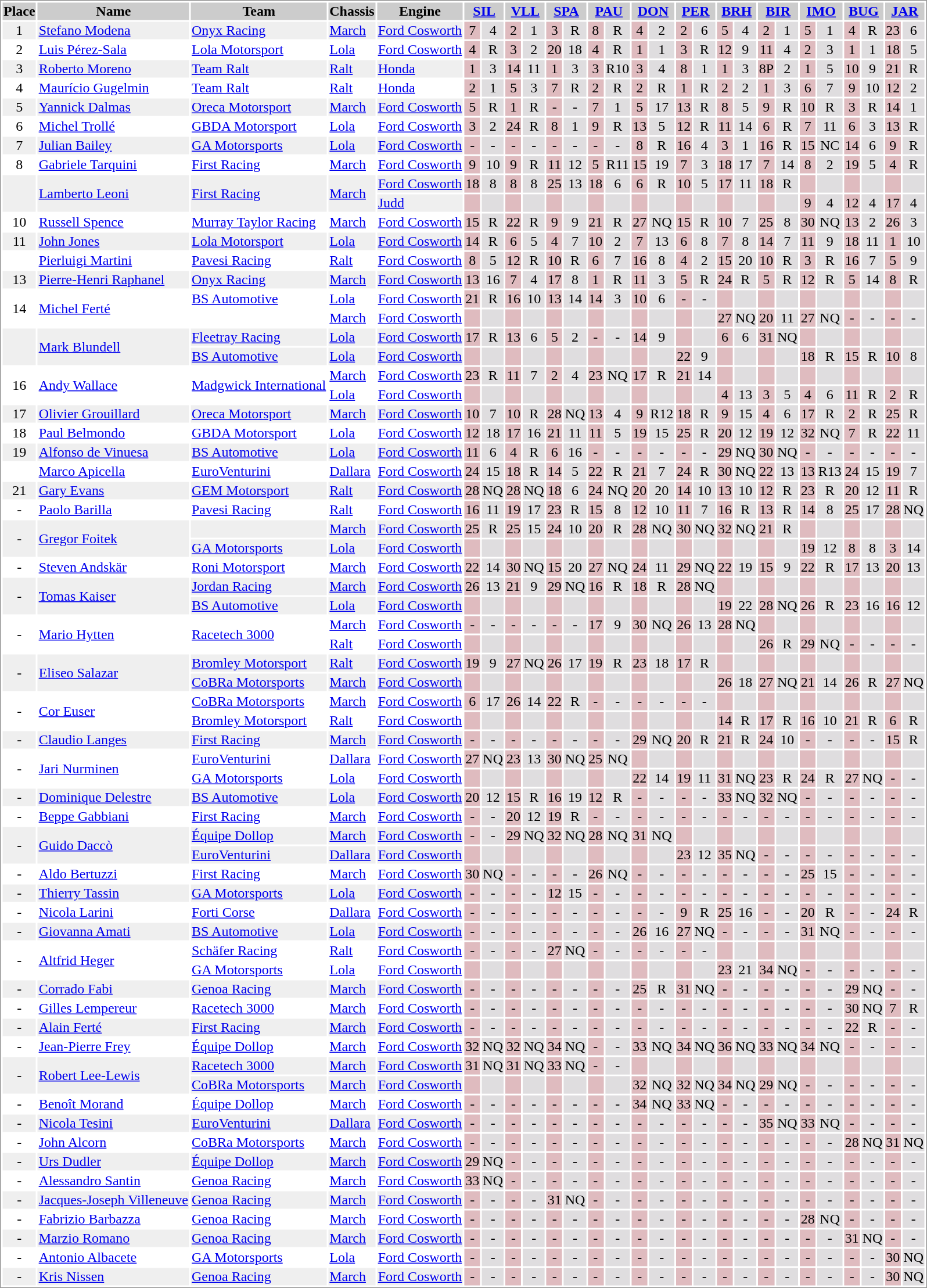<table border="0" style="border: 1px solid #999; background-color:#FFFFFF; text-align:center">
<tr align="center" style="background:#CCCCCC;">
<td><strong>Place</strong></td>
<td><strong>Name</strong></td>
<td><strong>Team</strong></td>
<td><strong>Chassis</strong></td>
<td><strong>Engine</strong></td>
<th colspan=2><a href='#'>SIL</a><br></th>
<th colspan=2><a href='#'>VLL</a><br></th>
<th colspan=2><a href='#'>SPA</a><br></th>
<th colspan=2><a href='#'>PAU</a><br></th>
<th colspan=2><a href='#'>DON</a><br></th>
<th colspan=2><a href='#'>PER</a><br></th>
<th colspan=2><a href='#'>BRH</a><br></th>
<th colspan=2><a href='#'>BIR</a><br></th>
<th colspan=2><a href='#'>IMO</a><br></th>
<th colspan=2><a href='#'>BUG</a><br></th>
<th colspan=2><a href='#'>JAR</a><br></th>
</tr>
<tr style="background:#EFEFEF;">
<td>1</td>
<td align="left"> <a href='#'>Stefano Modena</a></td>
<td align="left"><a href='#'>Onyx Racing</a></td>
<td align="left"><a href='#'>March</a></td>
<td align="left"><a href='#'>Ford Cosworth</a></td>
<td style="background:#DFBBBF;">7</td>
<td style="background:#DFDDDF;">4</td>
<td style="background:#DFBBBF;">2</td>
<td style="background:#DFDDDF;">1</td>
<td style="background:#DFBBBF;">3</td>
<td style="background:#DFDDDF;">R</td>
<td style="background:#DFBBBF;">8</td>
<td style="background:#DFDDDF;">R</td>
<td style="background:#DFBBBF;">4</td>
<td style="background:#DFDDDF;">2</td>
<td style="background:#DFBBBF;">2</td>
<td style="background:#DFDDDF;">6</td>
<td style="background:#DFBBBF;">5</td>
<td style="background:#DFDDDF;">4</td>
<td style="background:#DFBBBF;">2</td>
<td style="background:#DFDDDF;">1</td>
<td style="background:#DFBBBF;">5</td>
<td style="background:#DFDDDF;">1</td>
<td style="background:#DFBBBF;">4</td>
<td style="background:#DFDDDF;">R</td>
<td style="background:#DFBBBF;">23</td>
<td style="background:#DFDDDF;">6</td>
</tr>
<tr>
<td>2</td>
<td align="left"> <a href='#'>Luis Pérez-Sala</a></td>
<td align="left"><a href='#'>Lola Motorsport</a></td>
<td align="left"><a href='#'>Lola</a></td>
<td align="left"><a href='#'>Ford Cosworth</a></td>
<td style="background:#DFBBBF;">4</td>
<td style="background:#DFDDDF;">R</td>
<td style="background:#DFBBBF;">3</td>
<td style="background:#DFDDDF;">2</td>
<td style="background:#DFBBBF;">20</td>
<td style="background:#DFDDDF;">18</td>
<td style="background:#DFBBBF;">4</td>
<td style="background:#DFDDDF;">R</td>
<td style="background:#DFBBBF;">1</td>
<td style="background:#DFDDDF;">1</td>
<td style="background:#DFBBBF;">3</td>
<td style="background:#DFDDDF;">R</td>
<td style="background:#DFBBBF;">12</td>
<td style="background:#DFDDDF;">9</td>
<td style="background:#DFBBBF;">11</td>
<td style="background:#DFDDDF;">4</td>
<td style="background:#DFBBBF;">2</td>
<td style="background:#DFDDDF;">3</td>
<td style="background:#DFBBBF;">1</td>
<td style="background:#DFDDDF;">1</td>
<td style="background:#DFBBBF;">18</td>
<td style="background:#DFDDDF;">5</td>
</tr>
<tr style="background:#EFEFEF;">
<td>3</td>
<td align="left"> <a href='#'>Roberto Moreno</a></td>
<td align="left"><a href='#'>Team Ralt</a></td>
<td align="left"><a href='#'>Ralt</a></td>
<td align="left"><a href='#'>Honda</a></td>
<td style="background:#DFBBBF;">1</td>
<td style="background:#DFDDDF;">3</td>
<td style="background:#DFBBBF;">14</td>
<td style="background:#DFDDDF;">11</td>
<td style="background:#DFBBBF;">1</td>
<td style="background:#DFDDDF;">3</td>
<td style="background:#DFBBBF;">3</td>
<td style="background:#DFDDDF;">R10</td>
<td style="background:#DFBBBF;">3</td>
<td style="background:#DFDDDF;">4</td>
<td style="background:#DFBBBF;">8</td>
<td style="background:#DFDDDF;">1</td>
<td style="background:#DFBBBF;">1</td>
<td style="background:#DFDDDF;">3</td>
<td style="background:#DFBBBF;">8P</td>
<td style="background:#DFDDDF;">2</td>
<td style="background:#DFBBBF;">1</td>
<td style="background:#DFDDDF;">5</td>
<td style="background:#DFBBBF;">10</td>
<td style="background:#DFDDDF;">9</td>
<td style="background:#DFBBBF;">21</td>
<td style="background:#DFDDDF;">R</td>
</tr>
<tr>
<td>4</td>
<td align="left"> <a href='#'>Maurício Gugelmin</a></td>
<td align="left"><a href='#'>Team Ralt</a></td>
<td align="left"><a href='#'>Ralt</a></td>
<td align="left"><a href='#'>Honda</a></td>
<td style="background:#DFBBBF;">2</td>
<td style="background:#DFDDDF;">1</td>
<td style="background:#DFBBBF;">5</td>
<td style="background:#DFDDDF;">3</td>
<td style="background:#DFBBBF;">7</td>
<td style="background:#DFDDDF;">R</td>
<td style="background:#DFBBBF;">2</td>
<td style="background:#DFDDDF;">R</td>
<td style="background:#DFBBBF;">2</td>
<td style="background:#DFDDDF;">R</td>
<td style="background:#DFBBBF;">1</td>
<td style="background:#DFDDDF;">R</td>
<td style="background:#DFBBBF;">2</td>
<td style="background:#DFDDDF;">2</td>
<td style="background:#DFBBBF;">1</td>
<td style="background:#DFDDDF;">3</td>
<td style="background:#DFBBBF;">6</td>
<td style="background:#DFDDDF;">7</td>
<td style="background:#DFBBBF;">9</td>
<td style="background:#DFDDDF;">10</td>
<td style="background:#DFBBBF;">12</td>
<td style="background:#DFDDDF;">2</td>
</tr>
<tr style="background:#EFEFEF;">
<td>5</td>
<td align="left"> <a href='#'>Yannick Dalmas</a></td>
<td align="left"><a href='#'>Oreca Motorsport</a></td>
<td align="left"><a href='#'>March</a></td>
<td align="left"><a href='#'>Ford Cosworth</a></td>
<td style="background:#DFBBBF;">5</td>
<td style="background:#DFDDDF;">R</td>
<td style="background:#DFBBBF;">1</td>
<td style="background:#DFDDDF;">R</td>
<td style="background:#DFBBBF;">-</td>
<td style="background:#DFDDDF;">-</td>
<td style="background:#DFBBBF;">7</td>
<td style="background:#DFDDDF;">1</td>
<td style="background:#DFBBBF;">5</td>
<td style="background:#DFDDDF;">17</td>
<td style="background:#DFBBBF;">13</td>
<td style="background:#DFDDDF;">R</td>
<td style="background:#DFBBBF;">8</td>
<td style="background:#DFDDDF;">5</td>
<td style="background:#DFBBBF;">9</td>
<td style="background:#DFDDDF;">R</td>
<td style="background:#DFBBBF;">10</td>
<td style="background:#DFDDDF;">R</td>
<td style="background:#DFBBBF;">3</td>
<td style="background:#DFDDDF;">R</td>
<td style="background:#DFBBBF;">14</td>
<td style="background:#DFDDDF;">1</td>
</tr>
<tr>
<td>6</td>
<td align="left"> <a href='#'>Michel Trollé</a></td>
<td align="left"><a href='#'>GBDA Motorsport</a></td>
<td align="left"><a href='#'>Lola</a></td>
<td align="left"><a href='#'>Ford Cosworth</a></td>
<td style="background:#DFBBBF;">3</td>
<td style="background:#DFDDDF;">2</td>
<td style="background:#DFBBBF;">24</td>
<td style="background:#DFDDDF;">R</td>
<td style="background:#DFBBBF;">8</td>
<td style="background:#DFDDDF;">1</td>
<td style="background:#DFBBBF;">9</td>
<td style="background:#DFDDDF;">R</td>
<td style="background:#DFBBBF;">13</td>
<td style="background:#DFDDDF;">5</td>
<td style="background:#DFBBBF;">12</td>
<td style="background:#DFDDDF;">R</td>
<td style="background:#DFBBBF;">11</td>
<td style="background:#DFDDDF;">14</td>
<td style="background:#DFBBBF;">6</td>
<td style="background:#DFDDDF;">R</td>
<td style="background:#DFBBBF;">7</td>
<td style="background:#DFDDDF;">11</td>
<td style="background:#DFBBBF;">6</td>
<td style="background:#DFDDDF;">3</td>
<td style="background:#DFBBBF;">13</td>
<td style="background:#DFDDDF;">R</td>
</tr>
<tr style="background:#EFEFEF;">
<td>7</td>
<td align="left"> <a href='#'>Julian Bailey</a></td>
<td align="left"><a href='#'>GA Motorsports</a></td>
<td align="left"><a href='#'>Lola</a></td>
<td align="left"><a href='#'>Ford Cosworth</a></td>
<td style="background:#DFBBBF;">-</td>
<td style="background:#DFDDDF;">-</td>
<td style="background:#DFBBBF;">-</td>
<td style="background:#DFDDDF;">-</td>
<td style="background:#DFBBBF;">-</td>
<td style="background:#DFDDDF;">-</td>
<td style="background:#DFBBBF;">-</td>
<td style="background:#DFDDDF;">-</td>
<td style="background:#DFBBBF;">8</td>
<td style="background:#DFDDDF;">R</td>
<td style="background:#DFBBBF;">16</td>
<td style="background:#DFDDDF;">4</td>
<td style="background:#DFBBBF;">3</td>
<td style="background:#DFDDDF;">1</td>
<td style="background:#DFBBBF;">16</td>
<td style="background:#DFDDDF;">R</td>
<td style="background:#DFBBBF;">15</td>
<td style="background:#DFDDDF;">NC</td>
<td style="background:#DFBBBF;">14</td>
<td style="background:#DFDDDF;">6</td>
<td style="background:#DFBBBF;">9</td>
<td style="background:#DFDDDF;">R</td>
</tr>
<tr>
<td>8</td>
<td align="left"> <a href='#'>Gabriele Tarquini</a></td>
<td align="left"><a href='#'>First Racing</a></td>
<td align="left"><a href='#'>March</a></td>
<td align="left"><a href='#'>Ford Cosworth</a></td>
<td style="background:#DFBBBF;">9</td>
<td style="background:#DFDDDF;">10</td>
<td style="background:#DFBBBF;">9</td>
<td style="background:#DFDDDF;">R</td>
<td style="background:#DFBBBF;">11</td>
<td style="background:#DFDDDF;">12</td>
<td style="background:#DFBBBF;">5</td>
<td style="background:#DFDDDF;">R11</td>
<td style="background:#DFBBBF;">15</td>
<td style="background:#DFDDDF;">19</td>
<td style="background:#DFBBBF;">7</td>
<td style="background:#DFDDDF;">3</td>
<td style="background:#DFBBBF;">18</td>
<td style="background:#DFDDDF;">17</td>
<td style="background:#DFBBBF;">7</td>
<td style="background:#DFDDDF;">14</td>
<td style="background:#DFBBBF;">8</td>
<td style="background:#DFDDDF;">2</td>
<td style="background:#DFBBBF;">19</td>
<td style="background:#DFDDDF;">5</td>
<td style="background:#DFBBBF;">4</td>
<td style="background:#DFDDDF;">R</td>
</tr>
<tr style="background:#EFEFEF;">
<td rowspan=2></td>
<td rowspan=2 align="left"> <a href='#'>Lamberto Leoni</a></td>
<td rowspan=2 align="left"><a href='#'>First Racing</a></td>
<td rowspan=2 align="left"><a href='#'>March</a></td>
<td align="left"><a href='#'>Ford Cosworth</a></td>
<td style="background:#DFBBBF;">18</td>
<td style="background:#DFDDDF;">8</td>
<td style="background:#DFBBBF;">8</td>
<td style="background:#DFDDDF;">8</td>
<td style="background:#DFBBBF;">25</td>
<td style="background:#DFDDDF;">13</td>
<td style="background:#DFBBBF;">18</td>
<td style="background:#DFDDDF;">6</td>
<td style="background:#DFBBBF;">6</td>
<td style="background:#DFDDDF;">R</td>
<td style="background:#DFBBBF;">10</td>
<td style="background:#DFDDDF;">5</td>
<td style="background:#DFBBBF;">17</td>
<td style="background:#DFDDDF;">11</td>
<td style="background:#DFBBBF;">18</td>
<td style="background:#DFDDDF;">R</td>
<td style="background:#DFBBBF;"></td>
<td style="background:#DFDDDF;"></td>
<td style="background:#DFBBBF;"></td>
<td style="background:#DFDDDF;"></td>
<td style="background:#DFBBBF;"></td>
<td style="background:#DFDDDF;"></td>
</tr>
<tr style="background:#EFEFEF;">
<td align="left"><a href='#'>Judd</a></td>
<td style="background:#DFBBBF;"></td>
<td style="background:#DFDDDF;"></td>
<td style="background:#DFBBBF;"></td>
<td style="background:#DFDDDF;"></td>
<td style="background:#DFBBBF;"></td>
<td style="background:#DFDDDF;"></td>
<td style="background:#DFBBBF;"></td>
<td style="background:#DFDDDF;"></td>
<td style="background:#DFBBBF;"></td>
<td style="background:#DFDDDF;"></td>
<td style="background:#DFBBBF;"></td>
<td style="background:#DFDDDF;"></td>
<td style="background:#DFBBBF;"></td>
<td style="background:#DFDDDF;"></td>
<td style="background:#DFBBBF;"></td>
<td style="background:#DFDDDF;"></td>
<td style="background:#DFBBBF;">9</td>
<td style="background:#DFDDDF;">4</td>
<td style="background:#DFBBBF;">12</td>
<td style="background:#DFDDDF;">4</td>
<td style="background:#DFBBBF;">17</td>
<td style="background:#DFDDDF;">4</td>
</tr>
<tr>
<td>10</td>
<td align="left"> <a href='#'>Russell Spence</a></td>
<td align="left"><a href='#'>Murray Taylor Racing</a></td>
<td align="left"><a href='#'>March</a></td>
<td align="left"><a href='#'>Ford Cosworth</a></td>
<td style="background:#DFBBBF;">15</td>
<td style="background:#DFDDDF;">R</td>
<td style="background:#DFBBBF;">22</td>
<td style="background:#DFDDDF;">R</td>
<td style="background:#DFBBBF;">9</td>
<td style="background:#DFDDDF;">9</td>
<td style="background:#DFBBBF;">21</td>
<td style="background:#DFDDDF;">R</td>
<td style="background:#DFBBBF;">27</td>
<td style="background:#DFDDDF;">NQ</td>
<td style="background:#DFBBBF;">15</td>
<td style="background:#DFDDDF;">R</td>
<td style="background:#DFBBBF;">10</td>
<td style="background:#DFDDDF;">7</td>
<td style="background:#DFBBBF;">25</td>
<td style="background:#DFDDDF;">8</td>
<td style="background:#DFBBBF;">30</td>
<td style="background:#DFDDDF;">NQ</td>
<td style="background:#DFBBBF;">13</td>
<td style="background:#DFDDDF;">2</td>
<td style="background:#DFBBBF;">26</td>
<td style="background:#DFDDDF;">3</td>
</tr>
<tr style="background:#EFEFEF;">
<td>11</td>
<td align="left"> <a href='#'>John Jones</a></td>
<td align="left"><a href='#'>Lola Motorsport</a></td>
<td align="left"><a href='#'>Lola</a></td>
<td align="left"><a href='#'>Ford Cosworth</a></td>
<td style="background:#DFBBBF;">14</td>
<td style="background:#DFDDDF;">R</td>
<td style="background:#DFBBBF;">6</td>
<td style="background:#DFDDDF;">5</td>
<td style="background:#DFBBBF;">4</td>
<td style="background:#DFDDDF;">7</td>
<td style="background:#DFBBBF;">10</td>
<td style="background:#DFDDDF;">2</td>
<td style="background:#DFBBBF;">7</td>
<td style="background:#DFDDDF;">13</td>
<td style="background:#DFBBBF;">6</td>
<td style="background:#DFDDDF;">8</td>
<td style="background:#DFBBBF;">7</td>
<td style="background:#DFDDDF;">8</td>
<td style="background:#DFBBBF;">14</td>
<td style="background:#DFDDDF;">7</td>
<td style="background:#DFBBBF;">11</td>
<td style="background:#DFDDDF;">9</td>
<td style="background:#DFBBBF;">18</td>
<td style="background:#DFDDDF;">11</td>
<td style="background:#DFBBBF;">1</td>
<td style="background:#DFDDDF;">10</td>
</tr>
<tr>
<td></td>
<td align="left"> <a href='#'>Pierluigi Martini</a></td>
<td align="left"><a href='#'>Pavesi Racing</a></td>
<td align="left"><a href='#'>Ralt</a></td>
<td align="left"><a href='#'>Ford Cosworth</a></td>
<td style="background:#DFBBBF;">8</td>
<td style="background:#DFDDDF;">5</td>
<td style="background:#DFBBBF;">12</td>
<td style="background:#DFDDDF;">R</td>
<td style="background:#DFBBBF;">10</td>
<td style="background:#DFDDDF;">R</td>
<td style="background:#DFBBBF;">6</td>
<td style="background:#DFDDDF;">7</td>
<td style="background:#DFBBBF;">16</td>
<td style="background:#DFDDDF;">8</td>
<td style="background:#DFBBBF;">4</td>
<td style="background:#DFDDDF;">2</td>
<td style="background:#DFBBBF;">15</td>
<td style="background:#DFDDDF;">20</td>
<td style="background:#DFBBBF;">10</td>
<td style="background:#DFDDDF;">R</td>
<td style="background:#DFBBBF;">3</td>
<td style="background:#DFDDDF;">R</td>
<td style="background:#DFBBBF;">16</td>
<td style="background:#DFDDDF;">7</td>
<td style="background:#DFBBBF;">5</td>
<td style="background:#DFDDDF;">9</td>
</tr>
<tr style="background:#EFEFEF;">
<td>13</td>
<td align="left"> <a href='#'>Pierre-Henri Raphanel</a></td>
<td align="left"><a href='#'>Onyx Racing</a></td>
<td align="left"><a href='#'>March</a></td>
<td align="left"><a href='#'>Ford Cosworth</a></td>
<td style="background:#DFBBBF;">13</td>
<td style="background:#DFDDDF;">16</td>
<td style="background:#DFBBBF;">7</td>
<td style="background:#DFDDDF;">4</td>
<td style="background:#DFBBBF;">17</td>
<td style="background:#DFDDDF;">8</td>
<td style="background:#DFBBBF;">1</td>
<td style="background:#DFDDDF;">R</td>
<td style="background:#DFBBBF;">11</td>
<td style="background:#DFDDDF;">3</td>
<td style="background:#DFBBBF;">5</td>
<td style="background:#DFDDDF;">R</td>
<td style="background:#DFBBBF;">24</td>
<td style="background:#DFDDDF;">R</td>
<td style="background:#DFBBBF;">5</td>
<td style="background:#DFDDDF;">R</td>
<td style="background:#DFBBBF;">12</td>
<td style="background:#DFDDDF;">R</td>
<td style="background:#DFBBBF;">5</td>
<td style="background:#DFDDDF;">14</td>
<td style="background:#DFBBBF;">8</td>
<td style="background:#DFDDDF;">R</td>
</tr>
<tr>
<td rowspan=2>14</td>
<td rowspan=2 align="left"> <a href='#'>Michel Ferté</a></td>
<td align="left"><a href='#'>BS Automotive</a></td>
<td align="left"><a href='#'>Lola</a></td>
<td align="left"><a href='#'>Ford Cosworth</a></td>
<td style="background:#DFBBBF;">21</td>
<td style="background:#DFDDDF;">R</td>
<td style="background:#DFBBBF;">16</td>
<td style="background:#DFDDDF;">10</td>
<td style="background:#DFBBBF;">13</td>
<td style="background:#DFDDDF;">14</td>
<td style="background:#DFBBBF;">14</td>
<td style="background:#DFDDDF;">3</td>
<td style="background:#DFBBBF;">10</td>
<td style="background:#DFDDDF;">6</td>
<td style="background:#DFBBBF;">-</td>
<td style="background:#DFDDDF;">-</td>
<td style="background:#DFBBBF;"></td>
<td style="background:#DFDDDF;"></td>
<td style="background:#DFBBBF;"></td>
<td style="background:#DFDDDF;"></td>
<td style="background:#DFBBBF;"></td>
<td style="background:#DFDDDF;"></td>
<td style="background:#DFBBBF;"></td>
<td style="background:#DFDDDF;"></td>
<td style="background:#DFBBBF;"></td>
<td style="background:#DFDDDF;"></td>
</tr>
<tr>
<td align="left"></td>
<td align="left"><a href='#'>March</a></td>
<td align="left"><a href='#'>Ford Cosworth</a></td>
<td style="background:#DFBBBF;"></td>
<td style="background:#DFDDDF;"></td>
<td style="background:#DFBBBF;"></td>
<td style="background:#DFDDDF;"></td>
<td style="background:#DFBBBF;"></td>
<td style="background:#DFDDDF;"></td>
<td style="background:#DFBBBF;"></td>
<td style="background:#DFDDDF;"></td>
<td style="background:#DFBBBF;"></td>
<td style="background:#DFDDDF;"></td>
<td style="background:#DFBBBF;"></td>
<td style="background:#DFDDDF;"></td>
<td style="background:#DFBBBF;">27</td>
<td style="background:#DFDDDF;">NQ</td>
<td style="background:#DFBBBF;">20</td>
<td style="background:#DFDDDF;">11</td>
<td style="background:#DFBBBF;">27</td>
<td style="background:#DFDDDF;">NQ</td>
<td style="background:#DFBBBF;">-</td>
<td style="background:#DFDDDF;">-</td>
<td style="background:#DFBBBF;">-</td>
<td style="background:#DFDDDF;">-</td>
</tr>
<tr style="background:#EFEFEF;">
<td rowspan=2></td>
<td rowspan=2 align="left"> <a href='#'>Mark Blundell</a></td>
<td align="left"><a href='#'>Fleetray Racing</a></td>
<td align="left"><a href='#'>Lola</a></td>
<td align="left"><a href='#'>Ford Cosworth</a></td>
<td style="background:#DFBBBF;">17</td>
<td style="background:#DFDDDF;">R</td>
<td style="background:#DFBBBF;">13</td>
<td style="background:#DFDDDF;">6</td>
<td style="background:#DFBBBF;">5</td>
<td style="background:#DFDDDF;">2</td>
<td style="background:#DFBBBF;">-</td>
<td style="background:#DFDDDF;">-</td>
<td style="background:#DFBBBF;">14</td>
<td style="background:#DFDDDF;">9</td>
<td style="background:#DFBBBF;"></td>
<td style="background:#DFDDDF;"></td>
<td style="background:#DFBBBF;">6</td>
<td style="background:#DFDDDF;">6</td>
<td style="background:#DFBBBF;">31</td>
<td style="background:#DFDDDF;">NQ</td>
<td style="background:#DFBBBF;"></td>
<td style="background:#DFDDDF;"></td>
<td style="background:#DFBBBF;"></td>
<td style="background:#DFDDDF;"></td>
<td style="background:#DFBBBF;"></td>
<td style="background:#DFDDDF;"></td>
</tr>
<tr style="background:#EFEFEF;">
<td align="left"><a href='#'>BS Automotive</a></td>
<td align="left"><a href='#'>Lola</a></td>
<td align="left"><a href='#'>Ford Cosworth</a></td>
<td style="background:#DFBBBF;"></td>
<td style="background:#DFDDDF;"></td>
<td style="background:#DFBBBF;"></td>
<td style="background:#DFDDDF;"></td>
<td style="background:#DFBBBF;"></td>
<td style="background:#DFDDDF;"></td>
<td style="background:#DFBBBF;"></td>
<td style="background:#DFDDDF;"></td>
<td style="background:#DFBBBF;"></td>
<td style="background:#DFDDDF;"></td>
<td style="background:#DFBBBF;">22</td>
<td style="background:#DFDDDF;">9</td>
<td style="background:#DFBBBF;"></td>
<td style="background:#DFDDDF;"></td>
<td style="background:#DFBBBF;"></td>
<td style="background:#DFDDDF;"></td>
<td style="background:#DFBBBF;">18</td>
<td style="background:#DFDDDF;">R</td>
<td style="background:#DFBBBF;">15</td>
<td style="background:#DFDDDF;">R</td>
<td style="background:#DFBBBF;">10</td>
<td style="background:#DFDDDF;">8</td>
</tr>
<tr>
<td rowspan=2>16</td>
<td rowspan=2 align="left"> <a href='#'>Andy Wallace</a></td>
<td rowspan=2 align="left"><a href='#'>Madgwick International</a></td>
<td align="left"><a href='#'>March</a></td>
<td align="left"><a href='#'>Ford Cosworth</a></td>
<td style="background:#DFBBBF;">23</td>
<td style="background:#DFDDDF;">R</td>
<td style="background:#DFBBBF;">11</td>
<td style="background:#DFDDDF;">7</td>
<td style="background:#DFBBBF;">2</td>
<td style="background:#DFDDDF;">4</td>
<td style="background:#DFBBBF;">23</td>
<td style="background:#DFDDDF;">NQ</td>
<td style="background:#DFBBBF;">17</td>
<td style="background:#DFDDDF;">R</td>
<td style="background:#DFBBBF;">21</td>
<td style="background:#DFDDDF;">14</td>
<td style="background:#DFBBBF;"></td>
<td style="background:#DFDDDF;"></td>
<td style="background:#DFBBBF;"></td>
<td style="background:#DFDDDF;"></td>
<td style="background:#DFBBBF;"></td>
<td style="background:#DFDDDF;"></td>
<td style="background:#DFBBBF;"></td>
<td style="background:#DFDDDF;"></td>
<td style="background:#DFBBBF;"></td>
<td style="background:#DFDDDF;"></td>
</tr>
<tr>
<td align="left"><a href='#'>Lola</a></td>
<td align="left"><a href='#'>Ford Cosworth</a></td>
<td style="background:#DFBBBF;"></td>
<td style="background:#DFDDDF;"></td>
<td style="background:#DFBBBF;"></td>
<td style="background:#DFDDDF;"></td>
<td style="background:#DFBBBF;"></td>
<td style="background:#DFDDDF;"></td>
<td style="background:#DFBBBF;"></td>
<td style="background:#DFDDDF;"></td>
<td style="background:#DFBBBF;"></td>
<td style="background:#DFDDDF;"></td>
<td style="background:#DFBBBF;"></td>
<td style="background:#DFDDDF;"></td>
<td style="background:#DFBBBF;">4</td>
<td style="background:#DFDDDF;">13</td>
<td style="background:#DFBBBF;">3</td>
<td style="background:#DFDDDF;">5</td>
<td style="background:#DFBBBF;">4</td>
<td style="background:#DFDDDF;">6</td>
<td style="background:#DFBBBF;">11</td>
<td style="background:#DFDDDF;">R</td>
<td style="background:#DFBBBF;">2</td>
<td style="background:#DFDDDF;">R</td>
</tr>
<tr style="background:#EFEFEF;">
<td>17</td>
<td align="left"> <a href='#'>Olivier Grouillard</a></td>
<td align="left"><a href='#'>Oreca Motorsport</a></td>
<td align="left"><a href='#'>March</a></td>
<td align="left"><a href='#'>Ford Cosworth</a></td>
<td style="background:#DFBBBF;">10</td>
<td style="background:#DFDDDF;">7</td>
<td style="background:#DFBBBF;">10</td>
<td style="background:#DFDDDF;">R</td>
<td style="background:#DFBBBF;">28</td>
<td style="background:#DFDDDF;">NQ</td>
<td style="background:#DFBBBF;">13</td>
<td style="background:#DFDDDF;">4</td>
<td style="background:#DFBBBF;">9</td>
<td style="background:#DFDDDF;">R12</td>
<td style="background:#DFBBBF;">18</td>
<td style="background:#DFDDDF;">R</td>
<td style="background:#DFBBBF;">9</td>
<td style="background:#DFDDDF;">15</td>
<td style="background:#DFBBBF;">4</td>
<td style="background:#DFDDDF;">6</td>
<td style="background:#DFBBBF;">17</td>
<td style="background:#DFDDDF;">R</td>
<td style="background:#DFBBBF;">2</td>
<td style="background:#DFDDDF;">R</td>
<td style="background:#DFBBBF;">25</td>
<td style="background:#DFDDDF;">R</td>
</tr>
<tr>
<td>18</td>
<td align="left"> <a href='#'>Paul Belmondo</a></td>
<td align="left"><a href='#'>GBDA Motorsport</a></td>
<td align="left"><a href='#'>Lola</a></td>
<td align="left"><a href='#'>Ford Cosworth</a></td>
<td style="background:#DFBBBF;">12</td>
<td style="background:#DFDDDF;">18</td>
<td style="background:#DFBBBF;">17</td>
<td style="background:#DFDDDF;">16</td>
<td style="background:#DFBBBF;">21</td>
<td style="background:#DFDDDF;">11</td>
<td style="background:#DFBBBF;">11</td>
<td style="background:#DFDDDF;">5</td>
<td style="background:#DFBBBF;">19</td>
<td style="background:#DFDDDF;">15</td>
<td style="background:#DFBBBF;">25</td>
<td style="background:#DFDDDF;">R</td>
<td style="background:#DFBBBF;">20</td>
<td style="background:#DFDDDF;">12</td>
<td style="background:#DFBBBF;">19</td>
<td style="background:#DFDDDF;">12</td>
<td style="background:#DFBBBF;">32</td>
<td style="background:#DFDDDF;">NQ</td>
<td style="background:#DFBBBF;">7</td>
<td style="background:#DFDDDF;">R</td>
<td style="background:#DFBBBF;">22</td>
<td style="background:#DFDDDF;">11</td>
</tr>
<tr style="background:#EFEFEF;">
<td>19</td>
<td align="left"> <a href='#'>Alfonso de Vinuesa</a></td>
<td align="left"><a href='#'>BS Automotive</a></td>
<td align="left"><a href='#'>Lola</a></td>
<td align="left"><a href='#'>Ford Cosworth</a></td>
<td style="background:#DFBBBF;">11</td>
<td style="background:#DFDDDF;">6</td>
<td style="background:#DFBBBF;">4</td>
<td style="background:#DFDDDF;">R</td>
<td style="background:#DFBBBF;">6</td>
<td style="background:#DFDDDF;">16</td>
<td style="background:#DFBBBF;">-</td>
<td style="background:#DFDDDF;">-</td>
<td style="background:#DFBBBF;">-</td>
<td style="background:#DFDDDF;">-</td>
<td style="background:#DFBBBF;">-</td>
<td style="background:#DFDDDF;">-</td>
<td style="background:#DFBBBF;">29</td>
<td style="background:#DFDDDF;">NQ</td>
<td style="background:#DFBBBF;">30</td>
<td style="background:#DFDDDF;">NQ</td>
<td style="background:#DFBBBF;">-</td>
<td style="background:#DFDDDF;">-</td>
<td style="background:#DFBBBF;">-</td>
<td style="background:#DFDDDF;">-</td>
<td style="background:#DFBBBF;">-</td>
<td style="background:#DFDDDF;">-</td>
</tr>
<tr>
<td></td>
<td align="left"> <a href='#'>Marco Apicella</a></td>
<td align="left"><a href='#'>EuroVenturini</a></td>
<td align="left"><a href='#'>Dallara</a></td>
<td align="left"><a href='#'>Ford Cosworth</a></td>
<td style="background:#DFBBBF;">24</td>
<td style="background:#DFDDDF;">15</td>
<td style="background:#DFBBBF;">18</td>
<td style="background:#DFDDDF;">R</td>
<td style="background:#DFBBBF;">14</td>
<td style="background:#DFDDDF;">5</td>
<td style="background:#DFBBBF;">22</td>
<td style="background:#DFDDDF;">R</td>
<td style="background:#DFBBBF;">21</td>
<td style="background:#DFDDDF;">7</td>
<td style="background:#DFBBBF;">24</td>
<td style="background:#DFDDDF;">R</td>
<td style="background:#DFBBBF;">30</td>
<td style="background:#DFDDDF;">NQ</td>
<td style="background:#DFBBBF;">22</td>
<td style="background:#DFDDDF;">13</td>
<td style="background:#DFBBBF;">13</td>
<td style="background:#DFDDDF;">R13</td>
<td style="background:#DFBBBF;">24</td>
<td style="background:#DFDDDF;">15</td>
<td style="background:#DFBBBF;">19</td>
<td style="background:#DFDDDF;">7</td>
</tr>
<tr style="background:#EFEFEF;">
<td>21</td>
<td align="left"> <a href='#'>Gary Evans</a></td>
<td align="left"><a href='#'>GEM Motorsport</a></td>
<td align="left"><a href='#'>Ralt</a></td>
<td align="left"><a href='#'>Ford Cosworth</a></td>
<td style="background:#DFBBBF;">28</td>
<td style="background:#DFDDDF;">NQ</td>
<td style="background:#DFBBBF;">28</td>
<td style="background:#DFDDDF;">NQ</td>
<td style="background:#DFBBBF;">18</td>
<td style="background:#DFDDDF;">6</td>
<td style="background:#DFBBBF;">24</td>
<td style="background:#DFDDDF;">NQ</td>
<td style="background:#DFBBBF;">20</td>
<td style="background:#DFDDDF;">20</td>
<td style="background:#DFBBBF;">14</td>
<td style="background:#DFDDDF;">10</td>
<td style="background:#DFBBBF;">13</td>
<td style="background:#DFDDDF;">10</td>
<td style="background:#DFBBBF;">12</td>
<td style="background:#DFDDDF;">R</td>
<td style="background:#DFBBBF;">23</td>
<td style="background:#DFDDDF;">R</td>
<td style="background:#DFBBBF;">20</td>
<td style="background:#DFDDDF;">12</td>
<td style="background:#DFBBBF;">11</td>
<td style="background:#DFDDDF;">R</td>
</tr>
<tr>
<td>-</td>
<td align="left"> <a href='#'>Paolo Barilla</a></td>
<td align="left"><a href='#'>Pavesi Racing</a></td>
<td align="left"><a href='#'>Ralt</a></td>
<td align="left"><a href='#'>Ford Cosworth</a></td>
<td style="background:#DFBBBF;">16</td>
<td style="background:#DFDDDF;">11</td>
<td style="background:#DFBBBF;">19</td>
<td style="background:#DFDDDF;">17</td>
<td style="background:#DFBBBF;">23</td>
<td style="background:#DFDDDF;">R</td>
<td style="background:#DFBBBF;">15</td>
<td style="background:#DFDDDF;">8</td>
<td style="background:#DFBBBF;">12</td>
<td style="background:#DFDDDF;">10</td>
<td style="background:#DFBBBF;">11</td>
<td style="background:#DFDDDF;">7</td>
<td style="background:#DFBBBF;">16</td>
<td style="background:#DFDDDF;">R</td>
<td style="background:#DFBBBF;">13</td>
<td style="background:#DFDDDF;">R</td>
<td style="background:#DFBBBF;">14</td>
<td style="background:#DFDDDF;">8</td>
<td style="background:#DFBBBF;">25</td>
<td style="background:#DFDDDF;">17</td>
<td style="background:#DFBBBF;">28</td>
<td style="background:#DFDDDF;">NQ</td>
</tr>
<tr style="background:#EFEFEF;">
<td rowspan=2>-</td>
<td rowspan=2 align="left"> <a href='#'>Gregor Foitek</a></td>
<td align="left"></td>
<td align="left"><a href='#'>March</a></td>
<td align="left"><a href='#'>Ford Cosworth</a></td>
<td style="background:#DFBBBF;">25</td>
<td style="background:#DFDDDF;">R</td>
<td style="background:#DFBBBF;">25</td>
<td style="background:#DFDDDF;">15</td>
<td style="background:#DFBBBF;">24</td>
<td style="background:#DFDDDF;">10</td>
<td style="background:#DFBBBF;">20</td>
<td style="background:#DFDDDF;">R</td>
<td style="background:#DFBBBF;">28</td>
<td style="background:#DFDDDF;">NQ</td>
<td style="background:#DFBBBF;">30</td>
<td style="background:#DFDDDF;">NQ</td>
<td style="background:#DFBBBF;">32</td>
<td style="background:#DFDDDF;">NQ</td>
<td style="background:#DFBBBF;">21</td>
<td style="background:#DFDDDF;">R</td>
<td style="background:#DFBBBF;"></td>
<td style="background:#DFDDDF;"></td>
<td style="background:#DFBBBF;"></td>
<td style="background:#DFDDDF;"></td>
<td style="background:#DFBBBF;"></td>
<td style="background:#DFDDDF;"></td>
</tr>
<tr style="background:#EFEFEF;">
<td align="left"><a href='#'>GA Motorsports</a></td>
<td align="left"><a href='#'>Lola</a></td>
<td align="left"><a href='#'>Ford Cosworth</a></td>
<td style="background:#DFBBBF;"></td>
<td style="background:#DFDDDF;"></td>
<td style="background:#DFBBBF;"></td>
<td style="background:#DFDDDF;"></td>
<td style="background:#DFBBBF;"></td>
<td style="background:#DFDDDF;"></td>
<td style="background:#DFBBBF;"></td>
<td style="background:#DFDDDF;"></td>
<td style="background:#DFBBBF;"></td>
<td style="background:#DFDDDF;"></td>
<td style="background:#DFBBBF;"></td>
<td style="background:#DFDDDF;"></td>
<td style="background:#DFBBBF;"></td>
<td style="background:#DFDDDF;"></td>
<td style="background:#DFBBBF;"></td>
<td style="background:#DFDDDF;"></td>
<td style="background:#DFBBBF;">19</td>
<td style="background:#DFDDDF;">12</td>
<td style="background:#DFBBBF;">8</td>
<td style="background:#DFDDDF;">8</td>
<td style="background:#DFBBBF;">3</td>
<td style="background:#DFDDDF;">14</td>
</tr>
<tr>
<td>-</td>
<td align="left"> <a href='#'>Steven Andskär</a></td>
<td align="left"><a href='#'>Roni Motorsport</a></td>
<td align="left"><a href='#'>March</a></td>
<td align="left"><a href='#'>Ford Cosworth</a></td>
<td style="background:#DFBBBF;">22</td>
<td style="background:#DFDDDF;">14</td>
<td style="background:#DFBBBF;">30</td>
<td style="background:#DFDDDF;">NQ</td>
<td style="background:#DFBBBF;">15</td>
<td style="background:#DFDDDF;">20</td>
<td style="background:#DFBBBF;">27</td>
<td style="background:#DFDDDF;">NQ</td>
<td style="background:#DFBBBF;">24</td>
<td style="background:#DFDDDF;">11</td>
<td style="background:#DFBBBF;">29</td>
<td style="background:#DFDDDF;">NQ</td>
<td style="background:#DFBBBF;">22</td>
<td style="background:#DFDDDF;">19</td>
<td style="background:#DFBBBF;">15</td>
<td style="background:#DFDDDF;">9</td>
<td style="background:#DFBBBF;">22</td>
<td style="background:#DFDDDF;">R</td>
<td style="background:#DFBBBF;">17</td>
<td style="background:#DFDDDF;">13</td>
<td style="background:#DFBBBF;">20</td>
<td style="background:#DFDDDF;">13</td>
</tr>
<tr style="background:#EFEFEF;">
<td rowspan=2>-</td>
<td rowspan=2 align="left"> <a href='#'>Tomas Kaiser</a></td>
<td align="left"><a href='#'>Jordan Racing</a></td>
<td align="left"><a href='#'>March</a></td>
<td align="left"><a href='#'>Ford Cosworth</a></td>
<td style="background:#DFBBBF;">26</td>
<td style="background:#DFDDDF;">13</td>
<td style="background:#DFBBBF;">21</td>
<td style="background:#DFDDDF;">9</td>
<td style="background:#DFBBBF;">29</td>
<td style="background:#DFDDDF;">NQ</td>
<td style="background:#DFBBBF;">16</td>
<td style="background:#DFDDDF;">R</td>
<td style="background:#DFBBBF;">18</td>
<td style="background:#DFDDDF;">R</td>
<td style="background:#DFBBBF;">28</td>
<td style="background:#DFDDDF;">NQ</td>
<td style="background:#DFBBBF;"></td>
<td style="background:#DFDDDF;"></td>
<td style="background:#DFBBBF;"></td>
<td style="background:#DFDDDF;"></td>
<td style="background:#DFBBBF;"></td>
<td style="background:#DFDDDF;"></td>
<td style="background:#DFBBBF;"></td>
<td style="background:#DFDDDF;"></td>
<td style="background:#DFBBBF;"></td>
<td style="background:#DFDDDF;"></td>
</tr>
<tr style="background:#EFEFEF;">
<td align="left"><a href='#'>BS Automotive</a></td>
<td align="left"><a href='#'>Lola</a></td>
<td align="left"><a href='#'>Ford Cosworth</a></td>
<td style="background:#DFBBBF;"></td>
<td style="background:#DFDDDF;"></td>
<td style="background:#DFBBBF;"></td>
<td style="background:#DFDDDF;"></td>
<td style="background:#DFBBBF;"></td>
<td style="background:#DFDDDF;"></td>
<td style="background:#DFBBBF;"></td>
<td style="background:#DFDDDF;"></td>
<td style="background:#DFBBBF;"></td>
<td style="background:#DFDDDF;"></td>
<td style="background:#DFBBBF;"></td>
<td style="background:#DFDDDF;"></td>
<td style="background:#DFBBBF;">19</td>
<td style="background:#DFDDDF;">22</td>
<td style="background:#DFBBBF;">28</td>
<td style="background:#DFDDDF;">NQ</td>
<td style="background:#DFBBBF;">26</td>
<td style="background:#DFDDDF;">R</td>
<td style="background:#DFBBBF;">23</td>
<td style="background:#DFDDDF;">16</td>
<td style="background:#DFBBBF;">16</td>
<td style="background:#DFDDDF;">12</td>
</tr>
<tr>
<td rowspan=2>-</td>
<td rowspan=2 align="left"> <a href='#'>Mario Hytten</a></td>
<td rowspan=2 align="left"><a href='#'>Racetech 3000</a></td>
<td align="left"><a href='#'>March</a></td>
<td align="left"><a href='#'>Ford Cosworth</a></td>
<td style="background:#DFBBBF;">-</td>
<td style="background:#DFDDDF;">-</td>
<td style="background:#DFBBBF;">-</td>
<td style="background:#DFDDDF;">-</td>
<td style="background:#DFBBBF;">-</td>
<td style="background:#DFDDDF;">-</td>
<td style="background:#DFBBBF;">17</td>
<td style="background:#DFDDDF;">9</td>
<td style="background:#DFBBBF;">30</td>
<td style="background:#DFDDDF;">NQ</td>
<td style="background:#DFBBBF;">26</td>
<td style="background:#DFDDDF;">13</td>
<td style="background:#DFBBBF;">28</td>
<td style="background:#DFDDDF;">NQ</td>
<td style="background:#DFBBBF;"></td>
<td style="background:#DFDDDF;"></td>
<td style="background:#DFBBBF;"></td>
<td style="background:#DFDDDF;"></td>
<td style="background:#DFBBBF;"></td>
<td style="background:#DFDDDF;"></td>
<td style="background:#DFBBBF;"></td>
<td style="background:#DFDDDF;"></td>
</tr>
<tr>
<td align="left"><a href='#'>Ralt</a></td>
<td align="left"><a href='#'>Ford Cosworth</a></td>
<td style="background:#DFBBBF;"></td>
<td style="background:#DFDDDF;"></td>
<td style="background:#DFBBBF;"></td>
<td style="background:#DFDDDF;"></td>
<td style="background:#DFBBBF;"></td>
<td style="background:#DFDDDF;"></td>
<td style="background:#DFBBBF;"></td>
<td style="background:#DFDDDF;"></td>
<td style="background:#DFBBBF;"></td>
<td style="background:#DFDDDF;"></td>
<td style="background:#DFBBBF;"></td>
<td style="background:#DFDDDF;"></td>
<td style="background:#DFBBBF;"></td>
<td style="background:#DFDDDF;"></td>
<td style="background:#DFBBBF;">26</td>
<td style="background:#DFDDDF;">R</td>
<td style="background:#DFBBBF;">29</td>
<td style="background:#DFDDDF;">NQ</td>
<td style="background:#DFBBBF;">-</td>
<td style="background:#DFDDDF;">-</td>
<td style="background:#DFBBBF;">-</td>
<td style="background:#DFDDDF;">-</td>
</tr>
<tr style="background:#EFEFEF;">
<td rowspan=2>-</td>
<td rowspan=2 align="left"> <a href='#'>Eliseo Salazar</a></td>
<td align="left"><a href='#'>Bromley Motorsport</a></td>
<td align="left"><a href='#'>Ralt</a></td>
<td align="left"><a href='#'>Ford Cosworth</a></td>
<td style="background:#DFBBBF;">19</td>
<td style="background:#DFDDDF;">9</td>
<td style="background:#DFBBBF;">27</td>
<td style="background:#DFDDDF;">NQ</td>
<td style="background:#DFBBBF;">26</td>
<td style="background:#DFDDDF;">17</td>
<td style="background:#DFBBBF;">19</td>
<td style="background:#DFDDDF;">R</td>
<td style="background:#DFBBBF;">23</td>
<td style="background:#DFDDDF;">18</td>
<td style="background:#DFBBBF;">17</td>
<td style="background:#DFDDDF;">R</td>
<td style="background:#DFBBBF;"></td>
<td style="background:#DFDDDF;"></td>
<td style="background:#DFBBBF;"></td>
<td style="background:#DFDDDF;"></td>
<td style="background:#DFBBBF;"></td>
<td style="background:#DFDDDF;"></td>
<td style="background:#DFBBBF;"></td>
<td style="background:#DFDDDF;"></td>
<td style="background:#DFBBBF;"></td>
<td style="background:#DFDDDF;"></td>
</tr>
<tr style="background:#EFEFEF;">
<td align="left"><a href='#'>CoBRa Motorsports</a></td>
<td align="left"><a href='#'>March</a></td>
<td align="left"><a href='#'>Ford Cosworth</a></td>
<td style="background:#DFBBBF;"></td>
<td style="background:#DFDDDF;"></td>
<td style="background:#DFBBBF;"></td>
<td style="background:#DFDDDF;"></td>
<td style="background:#DFBBBF;"></td>
<td style="background:#DFDDDF;"></td>
<td style="background:#DFBBBF;"></td>
<td style="background:#DFDDDF;"></td>
<td style="background:#DFBBBF;"></td>
<td style="background:#DFDDDF;"></td>
<td style="background:#DFBBBF;"></td>
<td style="background:#DFDDDF;"></td>
<td style="background:#DFBBBF;">26</td>
<td style="background:#DFDDDF;">18</td>
<td style="background:#DFBBBF;">27</td>
<td style="background:#DFDDDF;">NQ</td>
<td style="background:#DFBBBF;">21</td>
<td style="background:#DFDDDF;">14</td>
<td style="background:#DFBBBF;">26</td>
<td style="background:#DFDDDF;">R</td>
<td style="background:#DFBBBF;">27</td>
<td style="background:#DFDDDF;">NQ</td>
</tr>
<tr>
<td rowspan=2>-</td>
<td rowspan=2 align="left"> <a href='#'>Cor Euser</a></td>
<td align="left"><a href='#'>CoBRa Motorsports</a></td>
<td align="left"><a href='#'>March</a></td>
<td align="left"><a href='#'>Ford Cosworth</a></td>
<td style="background:#DFBBBF;">6</td>
<td style="background:#DFDDDF;">17</td>
<td style="background:#DFBBBF;">26</td>
<td style="background:#DFDDDF;">14</td>
<td style="background:#DFBBBF;">22</td>
<td style="background:#DFDDDF;">R</td>
<td style="background:#DFBBBF;">-</td>
<td style="background:#DFDDDF;">-</td>
<td style="background:#DFBBBF;">-</td>
<td style="background:#DFDDDF;">-</td>
<td style="background:#DFBBBF;">-</td>
<td style="background:#DFDDDF;">-</td>
<td style="background:#DFBBBF;"></td>
<td style="background:#DFDDDF;"></td>
<td style="background:#DFBBBF;"></td>
<td style="background:#DFDDDF;"></td>
<td style="background:#DFBBBF;"></td>
<td style="background:#DFDDDF;"></td>
<td style="background:#DFBBBF;"></td>
<td style="background:#DFDDDF;"></td>
<td style="background:#DFBBBF;"></td>
<td style="background:#DFDDDF;"></td>
</tr>
<tr>
<td align="left"><a href='#'>Bromley Motorsport</a></td>
<td align="left"><a href='#'>Ralt</a></td>
<td align="left"><a href='#'>Ford Cosworth</a></td>
<td style="background:#DFBBBF;"></td>
<td style="background:#DFDDDF;"></td>
<td style="background:#DFBBBF;"></td>
<td style="background:#DFDDDF;"></td>
<td style="background:#DFBBBF;"></td>
<td style="background:#DFDDDF;"></td>
<td style="background:#DFBBBF;"></td>
<td style="background:#DFDDDF;"></td>
<td style="background:#DFBBBF;"></td>
<td style="background:#DFDDDF;"></td>
<td style="background:#DFBBBF;"></td>
<td style="background:#DFDDDF;"></td>
<td style="background:#DFBBBF;">14</td>
<td style="background:#DFDDDF;">R</td>
<td style="background:#DFBBBF;">17</td>
<td style="background:#DFDDDF;">R</td>
<td style="background:#DFBBBF;">16</td>
<td style="background:#DFDDDF;">10</td>
<td style="background:#DFBBBF;">21</td>
<td style="background:#DFDDDF;">R</td>
<td style="background:#DFBBBF;">6</td>
<td style="background:#DFDDDF;">R</td>
</tr>
<tr style="background:#EFEFEF;">
<td>-</td>
<td align="left"> <a href='#'>Claudio Langes</a></td>
<td align="left"><a href='#'>First Racing</a></td>
<td align="left"><a href='#'>March</a></td>
<td align="left"><a href='#'>Ford Cosworth</a></td>
<td style="background:#DFBBBF;">-</td>
<td style="background:#DFDDDF;">-</td>
<td style="background:#DFBBBF;">-</td>
<td style="background:#DFDDDF;">-</td>
<td style="background:#DFBBBF;">-</td>
<td style="background:#DFDDDF;">-</td>
<td style="background:#DFBBBF;">-</td>
<td style="background:#DFDDDF;">-</td>
<td style="background:#DFBBBF;">29</td>
<td style="background:#DFDDDF;">NQ</td>
<td style="background:#DFBBBF;">20</td>
<td style="background:#DFDDDF;">R</td>
<td style="background:#DFBBBF;">21</td>
<td style="background:#DFDDDF;">R</td>
<td style="background:#DFBBBF;">24</td>
<td style="background:#DFDDDF;">10</td>
<td style="background:#DFBBBF;">-</td>
<td style="background:#DFDDDF;">-</td>
<td style="background:#DFBBBF;">-</td>
<td style="background:#DFDDDF;">-</td>
<td style="background:#DFBBBF;">15</td>
<td style="background:#DFDDDF;">R</td>
</tr>
<tr>
<td rowspan=2>-</td>
<td rowspan=2 align="left"> <a href='#'>Jari Nurminen</a></td>
<td align="left"><a href='#'>EuroVenturini</a></td>
<td align="left"><a href='#'>Dallara</a></td>
<td align="left"><a href='#'>Ford Cosworth</a></td>
<td style="background:#DFBBBF;">27</td>
<td style="background:#DFDDDF;">NQ</td>
<td style="background:#DFBBBF;">23</td>
<td style="background:#DFDDDF;">13</td>
<td style="background:#DFBBBF;">30</td>
<td style="background:#DFDDDF;">NQ</td>
<td style="background:#DFBBBF;">25</td>
<td style="background:#DFDDDF;">NQ</td>
<td style="background:#DFBBBF;"></td>
<td style="background:#DFDDDF;"></td>
<td style="background:#DFBBBF;"></td>
<td style="background:#DFDDDF;"></td>
<td style="background:#DFBBBF;"></td>
<td style="background:#DFDDDF;"></td>
<td style="background:#DFBBBF;"></td>
<td style="background:#DFDDDF;"></td>
<td style="background:#DFBBBF;"></td>
<td style="background:#DFDDDF;"></td>
<td style="background:#DFBBBF;"></td>
<td style="background:#DFDDDF;"></td>
<td style="background:#DFBBBF;"></td>
<td style="background:#DFDDDF;"></td>
</tr>
<tr>
<td align="left"><a href='#'>GA Motorsports</a></td>
<td align="left"><a href='#'>Lola</a></td>
<td align="left"><a href='#'>Ford Cosworth</a></td>
<td style="background:#DFBBBF;"></td>
<td style="background:#DFDDDF;"></td>
<td style="background:#DFBBBF;"></td>
<td style="background:#DFDDDF;"></td>
<td style="background:#DFBBBF;"></td>
<td style="background:#DFDDDF;"></td>
<td style="background:#DFBBBF;"></td>
<td style="background:#DFDDDF;"></td>
<td style="background:#DFBBBF;">22</td>
<td style="background:#DFDDDF;">14</td>
<td style="background:#DFBBBF;">19</td>
<td style="background:#DFDDDF;">11</td>
<td style="background:#DFBBBF;">31</td>
<td style="background:#DFDDDF;">NQ</td>
<td style="background:#DFBBBF;">23</td>
<td style="background:#DFDDDF;">R</td>
<td style="background:#DFBBBF;">24</td>
<td style="background:#DFDDDF;">R</td>
<td style="background:#DFBBBF;">27</td>
<td style="background:#DFDDDF;">NQ</td>
<td style="background:#DFBBBF;">-</td>
<td style="background:#DFDDDF;">-</td>
</tr>
<tr style="background:#EFEFEF;">
<td>-</td>
<td align="left"> <a href='#'>Dominique Delestre</a></td>
<td align="left"><a href='#'>BS Automotive</a></td>
<td align="left"><a href='#'>Lola</a></td>
<td align="left"><a href='#'>Ford Cosworth</a></td>
<td style="background:#DFBBBF;">20</td>
<td style="background:#DFDDDF;">12</td>
<td style="background:#DFBBBF;">15</td>
<td style="background:#DFDDDF;">R</td>
<td style="background:#DFBBBF;">16</td>
<td style="background:#DFDDDF;">19</td>
<td style="background:#DFBBBF;">12</td>
<td style="background:#DFDDDF;">R</td>
<td style="background:#DFBBBF;">-</td>
<td style="background:#DFDDDF;">-</td>
<td style="background:#DFBBBF;">-</td>
<td style="background:#DFDDDF;">-</td>
<td style="background:#DFBBBF;">33</td>
<td style="background:#DFDDDF;">NQ</td>
<td style="background:#DFBBBF;">32</td>
<td style="background:#DFDDDF;">NQ</td>
<td style="background:#DFBBBF;">-</td>
<td style="background:#DFDDDF;">-</td>
<td style="background:#DFBBBF;">-</td>
<td style="background:#DFDDDF;">-</td>
<td style="background:#DFBBBF;">-</td>
<td style="background:#DFDDDF;">-</td>
</tr>
<tr>
<td>-</td>
<td align="left"> <a href='#'>Beppe Gabbiani</a></td>
<td align="left"><a href='#'>First Racing</a></td>
<td align="left"><a href='#'>March</a></td>
<td align="left"><a href='#'>Ford Cosworth</a></td>
<td style="background:#DFBBBF;">-</td>
<td style="background:#DFDDDF;">-</td>
<td style="background:#DFBBBF;">20</td>
<td style="background:#DFDDDF;">12</td>
<td style="background:#DFBBBF;">19</td>
<td style="background:#DFDDDF;">R</td>
<td style="background:#DFBBBF;">-</td>
<td style="background:#DFDDDF;">-</td>
<td style="background:#DFBBBF;">-</td>
<td style="background:#DFDDDF;">-</td>
<td style="background:#DFBBBF;">-</td>
<td style="background:#DFDDDF;">-</td>
<td style="background:#DFBBBF;">-</td>
<td style="background:#DFDDDF;">-</td>
<td style="background:#DFBBBF;">-</td>
<td style="background:#DFDDDF;">-</td>
<td style="background:#DFBBBF;">-</td>
<td style="background:#DFDDDF;">-</td>
<td style="background:#DFBBBF;">-</td>
<td style="background:#DFDDDF;">-</td>
<td style="background:#DFBBBF;">-</td>
<td style="background:#DFDDDF;">-</td>
</tr>
<tr style="background:#EFEFEF;">
<td rowspan=2>-</td>
<td rowspan=2 align="left"> <a href='#'>Guido Daccò</a></td>
<td align="left"><a href='#'>Équipe Dollop</a></td>
<td align="left"><a href='#'>March</a></td>
<td align="left"><a href='#'>Ford Cosworth</a></td>
<td style="background:#DFBBBF;">-</td>
<td style="background:#DFDDDF;">-</td>
<td style="background:#DFBBBF;">29</td>
<td style="background:#DFDDDF;">NQ</td>
<td style="background:#DFBBBF;">32</td>
<td style="background:#DFDDDF;">NQ</td>
<td style="background:#DFBBBF;">28</td>
<td style="background:#DFDDDF;">NQ</td>
<td style="background:#DFBBBF;">31</td>
<td style="background:#DFDDDF;">NQ</td>
<td style="background:#DFBBBF;"></td>
<td style="background:#DFDDDF;"></td>
<td style="background:#DFBBBF;"></td>
<td style="background:#DFDDDF;"></td>
<td style="background:#DFBBBF;"></td>
<td style="background:#DFDDDF;"></td>
<td style="background:#DFBBBF;"></td>
<td style="background:#DFDDDF;"></td>
<td style="background:#DFBBBF;"></td>
<td style="background:#DFDDDF;"></td>
<td style="background:#DFBBBF;"></td>
<td style="background:#DFDDDF;"></td>
</tr>
<tr style="background:#EFEFEF;">
<td align="left"><a href='#'>EuroVenturini</a></td>
<td align="left"><a href='#'>Dallara</a></td>
<td align="left"><a href='#'>Ford Cosworth</a></td>
<td style="background:#DFBBBF;"></td>
<td style="background:#DFDDDF;"></td>
<td style="background:#DFBBBF;"></td>
<td style="background:#DFDDDF;"></td>
<td style="background:#DFBBBF;"></td>
<td style="background:#DFDDDF;"></td>
<td style="background:#DFBBBF;"></td>
<td style="background:#DFDDDF;"></td>
<td style="background:#DFBBBF;"></td>
<td style="background:#DFDDDF;"></td>
<td style="background:#DFBBBF;">23</td>
<td style="background:#DFDDDF;">12</td>
<td style="background:#DFBBBF;">35</td>
<td style="background:#DFDDDF;">NQ</td>
<td style="background:#DFBBBF;">-</td>
<td style="background:#DFDDDF;">-</td>
<td style="background:#DFBBBF;">-</td>
<td style="background:#DFDDDF;">-</td>
<td style="background:#DFBBBF;">-</td>
<td style="background:#DFDDDF;">-</td>
<td style="background:#DFBBBF;">-</td>
<td style="background:#DFDDDF;">-</td>
</tr>
<tr>
<td>-</td>
<td align="left"> <a href='#'>Aldo Bertuzzi</a></td>
<td align="left"><a href='#'>First Racing</a></td>
<td align="left"><a href='#'>March</a></td>
<td align="left"><a href='#'>Ford Cosworth</a></td>
<td style="background:#DFBBBF;">30</td>
<td style="background:#DFDDDF;">NQ</td>
<td style="background:#DFBBBF;">-</td>
<td style="background:#DFDDDF;">-</td>
<td style="background:#DFBBBF;">-</td>
<td style="background:#DFDDDF;">-</td>
<td style="background:#DFBBBF;">26</td>
<td style="background:#DFDDDF;">NQ</td>
<td style="background:#DFBBBF;">-</td>
<td style="background:#DFDDDF;">-</td>
<td style="background:#DFBBBF;">-</td>
<td style="background:#DFDDDF;">-</td>
<td style="background:#DFBBBF;">-</td>
<td style="background:#DFDDDF;">-</td>
<td style="background:#DFBBBF;">-</td>
<td style="background:#DFDDDF;">-</td>
<td style="background:#DFBBBF;">25</td>
<td style="background:#DFDDDF;">15</td>
<td style="background:#DFBBBF;">-</td>
<td style="background:#DFDDDF;">-</td>
<td style="background:#DFBBBF;">-</td>
<td style="background:#DFDDDF;">-</td>
</tr>
<tr style="background:#EFEFEF;">
<td>-</td>
<td align="left"> <a href='#'>Thierry Tassin</a></td>
<td align="left"><a href='#'>GA Motorsports</a></td>
<td align="left"><a href='#'>Lola</a></td>
<td align="left"><a href='#'>Ford Cosworth</a></td>
<td style="background:#DFBBBF;">-</td>
<td style="background:#DFDDDF;">-</td>
<td style="background:#DFBBBF;">-</td>
<td style="background:#DFDDDF;">-</td>
<td style="background:#DFBBBF;">12</td>
<td style="background:#DFDDDF;">15</td>
<td style="background:#DFBBBF;">-</td>
<td style="background:#DFDDDF;">-</td>
<td style="background:#DFBBBF;">-</td>
<td style="background:#DFDDDF;">-</td>
<td style="background:#DFBBBF;">-</td>
<td style="background:#DFDDDF;">-</td>
<td style="background:#DFBBBF;">-</td>
<td style="background:#DFDDDF;">-</td>
<td style="background:#DFBBBF;">-</td>
<td style="background:#DFDDDF;">-</td>
<td style="background:#DFBBBF;">-</td>
<td style="background:#DFDDDF;">-</td>
<td style="background:#DFBBBF;">-</td>
<td style="background:#DFDDDF;">-</td>
<td style="background:#DFBBBF;">-</td>
<td style="background:#DFDDDF;">-</td>
</tr>
<tr>
<td>-</td>
<td align="left"> <a href='#'>Nicola Larini</a></td>
<td align="left"><a href='#'>Forti Corse</a></td>
<td align="left"><a href='#'>Dallara</a></td>
<td align="left"><a href='#'>Ford Cosworth</a></td>
<td style="background:#DFBBBF;">-</td>
<td style="background:#DFDDDF;">-</td>
<td style="background:#DFBBBF;">-</td>
<td style="background:#DFDDDF;">-</td>
<td style="background:#DFBBBF;">-</td>
<td style="background:#DFDDDF;">-</td>
<td style="background:#DFBBBF;">-</td>
<td style="background:#DFDDDF;">-</td>
<td style="background:#DFBBBF;">-</td>
<td style="background:#DFDDDF;">-</td>
<td style="background:#DFBBBF;">9</td>
<td style="background:#DFDDDF;">R</td>
<td style="background:#DFBBBF;">25</td>
<td style="background:#DFDDDF;">16</td>
<td style="background:#DFBBBF;">-</td>
<td style="background:#DFDDDF;">-</td>
<td style="background:#DFBBBF;">20</td>
<td style="background:#DFDDDF;">R</td>
<td style="background:#DFBBBF;">-</td>
<td style="background:#DFDDDF;">-</td>
<td style="background:#DFBBBF;">24</td>
<td style="background:#DFDDDF;">R</td>
</tr>
<tr style="background:#EFEFEF;">
<td>-</td>
<td align="left"> <a href='#'>Giovanna Amati</a></td>
<td align="left"><a href='#'>BS Automotive</a></td>
<td align="left"><a href='#'>Lola</a></td>
<td align="left"><a href='#'>Ford Cosworth</a></td>
<td style="background:#DFBBBF;">-</td>
<td style="background:#DFDDDF;">-</td>
<td style="background:#DFBBBF;">-</td>
<td style="background:#DFDDDF;">-</td>
<td style="background:#DFBBBF;">-</td>
<td style="background:#DFDDDF;">-</td>
<td style="background:#DFBBBF;">-</td>
<td style="background:#DFDDDF;">-</td>
<td style="background:#DFBBBF;">26</td>
<td style="background:#DFDDDF;">16</td>
<td style="background:#DFBBBF;">27</td>
<td style="background:#DFDDDF;">NQ</td>
<td style="background:#DFBBBF;">-</td>
<td style="background:#DFDDDF;">-</td>
<td style="background:#DFBBBF;">-</td>
<td style="background:#DFDDDF;">-</td>
<td style="background:#DFBBBF;">31</td>
<td style="background:#DFDDDF;">NQ</td>
<td style="background:#DFBBBF;">-</td>
<td style="background:#DFDDDF;">-</td>
<td style="background:#DFBBBF;">-</td>
<td style="background:#DFDDDF;">-</td>
</tr>
<tr>
<td rowspan=2>-</td>
<td rowspan=2 align="left"> <a href='#'>Altfrid Heger</a></td>
<td align="left"><a href='#'>Schäfer Racing</a></td>
<td align="left"><a href='#'>Ralt</a></td>
<td align="left"><a href='#'>Ford Cosworth</a></td>
<td style="background:#DFBBBF;">-</td>
<td style="background:#DFDDDF;">-</td>
<td style="background:#DFBBBF;">-</td>
<td style="background:#DFDDDF;">-</td>
<td style="background:#DFBBBF;">27</td>
<td style="background:#DFDDDF;">NQ</td>
<td style="background:#DFBBBF;">-</td>
<td style="background:#DFDDDF;">-</td>
<td style="background:#DFBBBF;">-</td>
<td style="background:#DFDDDF;">-</td>
<td style="background:#DFBBBF;">-</td>
<td style="background:#DFDDDF;">-</td>
<td style="background:#DFBBBF;"></td>
<td style="background:#DFDDDF;"></td>
<td style="background:#DFBBBF;"></td>
<td style="background:#DFDDDF;"></td>
<td style="background:#DFBBBF;"></td>
<td style="background:#DFDDDF;"></td>
<td style="background:#DFBBBF;"></td>
<td style="background:#DFDDDF;"></td>
<td style="background:#DFBBBF;"></td>
<td style="background:#DFDDDF;"></td>
</tr>
<tr>
<td align="left"><a href='#'>GA Motorsports</a></td>
<td align="left"><a href='#'>Lola</a></td>
<td align="left"><a href='#'>Ford Cosworth</a></td>
<td style="background:#DFBBBF;"></td>
<td style="background:#DFDDDF;"></td>
<td style="background:#DFBBBF;"></td>
<td style="background:#DFDDDF;"></td>
<td style="background:#DFBBBF;"></td>
<td style="background:#DFDDDF;"></td>
<td style="background:#DFBBBF;"></td>
<td style="background:#DFDDDF;"></td>
<td style="background:#DFBBBF;"></td>
<td style="background:#DFDDDF;"></td>
<td style="background:#DFBBBF;"></td>
<td style="background:#DFDDDF;"></td>
<td style="background:#DFBBBF;">23</td>
<td style="background:#DFDDDF;">21</td>
<td style="background:#DFBBBF;">34</td>
<td style="background:#DFDDDF;">NQ</td>
<td style="background:#DFBBBF;">-</td>
<td style="background:#DFDDDF;">-</td>
<td style="background:#DFBBBF;">-</td>
<td style="background:#DFDDDF;">-</td>
<td style="background:#DFBBBF;">-</td>
<td style="background:#DFDDDF;">-</td>
</tr>
<tr style="background:#EFEFEF;">
<td>-</td>
<td align="left"> <a href='#'>Corrado Fabi</a></td>
<td align="left"><a href='#'>Genoa Racing</a></td>
<td align="left"><a href='#'>March</a></td>
<td align="left"><a href='#'>Ford Cosworth</a></td>
<td style="background:#DFBBBF;">-</td>
<td style="background:#DFDDDF;">-</td>
<td style="background:#DFBBBF;">-</td>
<td style="background:#DFDDDF;">-</td>
<td style="background:#DFBBBF;">-</td>
<td style="background:#DFDDDF;">-</td>
<td style="background:#DFBBBF;">-</td>
<td style="background:#DFDDDF;">-</td>
<td style="background:#DFBBBF;">25</td>
<td style="background:#DFDDDF;">R</td>
<td style="background:#DFBBBF;">31</td>
<td style="background:#DFDDDF;">NQ</td>
<td style="background:#DFBBBF;">-</td>
<td style="background:#DFDDDF;">-</td>
<td style="background:#DFBBBF;">-</td>
<td style="background:#DFDDDF;">-</td>
<td style="background:#DFBBBF;">-</td>
<td style="background:#DFDDDF;">-</td>
<td style="background:#DFBBBF;">29</td>
<td style="background:#DFDDDF;">NQ</td>
<td style="background:#DFBBBF;">-</td>
<td style="background:#DFDDDF;">-</td>
</tr>
<tr>
<td>-</td>
<td align="left"> <a href='#'>Gilles Lempereur</a></td>
<td align="left"><a href='#'>Racetech 3000</a></td>
<td align="left"><a href='#'>March</a></td>
<td align="left"><a href='#'>Ford Cosworth</a></td>
<td style="background:#DFBBBF;">-</td>
<td style="background:#DFDDDF;">-</td>
<td style="background:#DFBBBF;">-</td>
<td style="background:#DFDDDF;">-</td>
<td style="background:#DFBBBF;">-</td>
<td style="background:#DFDDDF;">-</td>
<td style="background:#DFBBBF;">-</td>
<td style="background:#DFDDDF;">-</td>
<td style="background:#DFBBBF;">-</td>
<td style="background:#DFDDDF;">-</td>
<td style="background:#DFBBBF;">-</td>
<td style="background:#DFDDDF;">-</td>
<td style="background:#DFBBBF;">-</td>
<td style="background:#DFDDDF;">-</td>
<td style="background:#DFBBBF;">-</td>
<td style="background:#DFDDDF;">-</td>
<td style="background:#DFBBBF;">-</td>
<td style="background:#DFDDDF;">-</td>
<td style="background:#DFBBBF;">30</td>
<td style="background:#DFDDDF;">NQ</td>
<td style="background:#DFBBBF;">7</td>
<td style="background:#DFDDDF;">R</td>
</tr>
<tr style="background:#EFEFEF;">
<td>-</td>
<td align="left"> <a href='#'>Alain Ferté</a></td>
<td align="left"><a href='#'>First Racing</a></td>
<td align="left"><a href='#'>March</a></td>
<td align="left"><a href='#'>Ford Cosworth</a></td>
<td style="background:#DFBBBF;">-</td>
<td style="background:#DFDDDF;">-</td>
<td style="background:#DFBBBF;">-</td>
<td style="background:#DFDDDF;">-</td>
<td style="background:#DFBBBF;">-</td>
<td style="background:#DFDDDF;">-</td>
<td style="background:#DFBBBF;">-</td>
<td style="background:#DFDDDF;">-</td>
<td style="background:#DFBBBF;">-</td>
<td style="background:#DFDDDF;">-</td>
<td style="background:#DFBBBF;">-</td>
<td style="background:#DFDDDF;">-</td>
<td style="background:#DFBBBF;">-</td>
<td style="background:#DFDDDF;">-</td>
<td style="background:#DFBBBF;">-</td>
<td style="background:#DFDDDF;">-</td>
<td style="background:#DFBBBF;">-</td>
<td style="background:#DFDDDF;">-</td>
<td style="background:#DFBBBF;">22</td>
<td style="background:#DFDDDF;">R</td>
<td style="background:#DFBBBF;">-</td>
<td style="background:#DFDDDF;">-</td>
</tr>
<tr>
<td>-</td>
<td align="left"> <a href='#'>Jean-Pierre Frey</a></td>
<td align="left"><a href='#'>Équipe Dollop</a></td>
<td align="left"><a href='#'>March</a></td>
<td align="left"><a href='#'>Ford Cosworth</a></td>
<td style="background:#DFBBBF;">32</td>
<td style="background:#DFDDDF;">NQ</td>
<td style="background:#DFBBBF;">32</td>
<td style="background:#DFDDDF;">NQ</td>
<td style="background:#DFBBBF;">34</td>
<td style="background:#DFDDDF;">NQ</td>
<td style="background:#DFBBBF;">-</td>
<td style="background:#DFDDDF;">-</td>
<td style="background:#DFBBBF;">33</td>
<td style="background:#DFDDDF;">NQ</td>
<td style="background:#DFBBBF;">34</td>
<td style="background:#DFDDDF;">NQ</td>
<td style="background:#DFBBBF;">36</td>
<td style="background:#DFDDDF;">NQ</td>
<td style="background:#DFBBBF;">33</td>
<td style="background:#DFDDDF;">NQ</td>
<td style="background:#DFBBBF;">34</td>
<td style="background:#DFDDDF;">NQ</td>
<td style="background:#DFBBBF;">-</td>
<td style="background:#DFDDDF;">-</td>
<td style="background:#DFBBBF;">-</td>
<td style="background:#DFDDDF;">-</td>
</tr>
<tr style="background:#EFEFEF;">
<td rowspan=2>-</td>
<td rowspan=2 align="left"> <a href='#'>Robert Lee-Lewis</a></td>
<td align="left"><a href='#'>Racetech 3000</a></td>
<td align="left"><a href='#'>March</a></td>
<td align="left"><a href='#'>Ford Cosworth</a></td>
<td style="background:#DFBBBF;">31</td>
<td style="background:#DFDDDF;">NQ</td>
<td style="background:#DFBBBF;">31</td>
<td style="background:#DFDDDF;">NQ</td>
<td style="background:#DFBBBF;">33</td>
<td style="background:#DFDDDF;">NQ</td>
<td style="background:#DFBBBF;">-</td>
<td style="background:#DFDDDF;">-</td>
<td style="background:#DFBBBF;"></td>
<td style="background:#DFDDDF;"></td>
<td style="background:#DFBBBF;"></td>
<td style="background:#DFDDDF;"></td>
<td style="background:#DFBBBF;"></td>
<td style="background:#DFDDDF;"></td>
<td style="background:#DFBBBF;"></td>
<td style="background:#DFDDDF;"></td>
<td style="background:#DFBBBF;"></td>
<td style="background:#DFDDDF;"></td>
<td style="background:#DFBBBF;"></td>
<td style="background:#DFDDDF;"></td>
<td style="background:#DFBBBF;"></td>
<td style="background:#DFDDDF;"></td>
</tr>
<tr style="background:#EFEFEF;">
<td align="left"><a href='#'>CoBRa Motorsports</a></td>
<td align="left"><a href='#'>March</a></td>
<td align="left"><a href='#'>Ford Cosworth</a></td>
<td style="background:#DFBBBF;"></td>
<td style="background:#DFDDDF;"></td>
<td style="background:#DFBBBF;"></td>
<td style="background:#DFDDDF;"></td>
<td style="background:#DFBBBF;"></td>
<td style="background:#DFDDDF;"></td>
<td style="background:#DFBBBF;"></td>
<td style="background:#DFDDDF;"></td>
<td style="background:#DFBBBF;">32</td>
<td style="background:#DFDDDF;">NQ</td>
<td style="background:#DFBBBF;">32</td>
<td style="background:#DFDDDF;">NQ</td>
<td style="background:#DFBBBF;">34</td>
<td style="background:#DFDDDF;">NQ</td>
<td style="background:#DFBBBF;">29</td>
<td style="background:#DFDDDF;">NQ</td>
<td style="background:#DFBBBF;">-</td>
<td style="background:#DFDDDF;">-</td>
<td style="background:#DFBBBF;">-</td>
<td style="background:#DFDDDF;">-</td>
<td style="background:#DFBBBF;">-</td>
<td style="background:#DFDDDF;">-</td>
</tr>
<tr>
<td>-</td>
<td align="left"> <a href='#'>Benoît Morand</a></td>
<td align="left"><a href='#'>Équipe Dollop</a></td>
<td align="left"><a href='#'>March</a></td>
<td align="left"><a href='#'>Ford Cosworth</a></td>
<td style="background:#DFBBBF;">-</td>
<td style="background:#DFDDDF;">-</td>
<td style="background:#DFBBBF;">-</td>
<td style="background:#DFDDDF;">-</td>
<td style="background:#DFBBBF;">-</td>
<td style="background:#DFDDDF;">-</td>
<td style="background:#DFBBBF;">-</td>
<td style="background:#DFDDDF;">-</td>
<td style="background:#DFBBBF;">34</td>
<td style="background:#DFDDDF;">NQ</td>
<td style="background:#DFBBBF;">33</td>
<td style="background:#DFDDDF;">NQ</td>
<td style="background:#DFBBBF;">-</td>
<td style="background:#DFDDDF;">-</td>
<td style="background:#DFBBBF;">-</td>
<td style="background:#DFDDDF;">-</td>
<td style="background:#DFBBBF;">-</td>
<td style="background:#DFDDDF;">-</td>
<td style="background:#DFBBBF;">-</td>
<td style="background:#DFDDDF;">-</td>
<td style="background:#DFBBBF;">-</td>
<td style="background:#DFDDDF;">-</td>
</tr>
<tr style="background:#EFEFEF;">
<td>-</td>
<td align="left"> <a href='#'>Nicola Tesini</a></td>
<td align="left"><a href='#'>EuroVenturini</a></td>
<td align="left"><a href='#'>Dallara</a></td>
<td align="left"><a href='#'>Ford Cosworth</a></td>
<td style="background:#DFBBBF;">-</td>
<td style="background:#DFDDDF;">-</td>
<td style="background:#DFBBBF;">-</td>
<td style="background:#DFDDDF;">-</td>
<td style="background:#DFBBBF;">-</td>
<td style="background:#DFDDDF;">-</td>
<td style="background:#DFBBBF;">-</td>
<td style="background:#DFDDDF;">-</td>
<td style="background:#DFBBBF;">-</td>
<td style="background:#DFDDDF;">-</td>
<td style="background:#DFBBBF;">-</td>
<td style="background:#DFDDDF;">-</td>
<td style="background:#DFBBBF;">-</td>
<td style="background:#DFDDDF;">-</td>
<td style="background:#DFBBBF;">35</td>
<td style="background:#DFDDDF;">NQ</td>
<td style="background:#DFBBBF;">33</td>
<td style="background:#DFDDDF;">NQ</td>
<td style="background:#DFBBBF;">-</td>
<td style="background:#DFDDDF;">-</td>
<td style="background:#DFBBBF;">-</td>
<td style="background:#DFDDDF;">-</td>
</tr>
<tr>
<td>-</td>
<td align="left"> <a href='#'>John Alcorn</a></td>
<td align="left"><a href='#'>CoBRa Motorsports</a></td>
<td align="left"><a href='#'>March</a></td>
<td align="left"><a href='#'>Ford Cosworth</a></td>
<td style="background:#DFBBBF;">-</td>
<td style="background:#DFDDDF;">-</td>
<td style="background:#DFBBBF;">-</td>
<td style="background:#DFDDDF;">-</td>
<td style="background:#DFBBBF;">-</td>
<td style="background:#DFDDDF;">-</td>
<td style="background:#DFBBBF;">-</td>
<td style="background:#DFDDDF;">-</td>
<td style="background:#DFBBBF;">-</td>
<td style="background:#DFDDDF;">-</td>
<td style="background:#DFBBBF;">-</td>
<td style="background:#DFDDDF;">-</td>
<td style="background:#DFBBBF;">-</td>
<td style="background:#DFDDDF;">-</td>
<td style="background:#DFBBBF;">-</td>
<td style="background:#DFDDDF;">-</td>
<td style="background:#DFBBBF;">-</td>
<td style="background:#DFDDDF;">-</td>
<td style="background:#DFBBBF;">28</td>
<td style="background:#DFDDDF;">NQ</td>
<td style="background:#DFBBBF;">31</td>
<td style="background:#DFDDDF;">NQ</td>
</tr>
<tr style="background:#EFEFEF;">
<td>-</td>
<td align="left"> <a href='#'>Urs Dudler</a></td>
<td align="left"><a href='#'>Équipe Dollop</a></td>
<td align="left"><a href='#'>March</a></td>
<td align="left"><a href='#'>Ford Cosworth</a></td>
<td style="background:#DFBBBF;">29</td>
<td style="background:#DFDDDF;">NQ</td>
<td style="background:#DFBBBF;">-</td>
<td style="background:#DFDDDF;">-</td>
<td style="background:#DFBBBF;">-</td>
<td style="background:#DFDDDF;">-</td>
<td style="background:#DFBBBF;">-</td>
<td style="background:#DFDDDF;">-</td>
<td style="background:#DFBBBF;">-</td>
<td style="background:#DFDDDF;">-</td>
<td style="background:#DFBBBF;">-</td>
<td style="background:#DFDDDF;">-</td>
<td style="background:#DFBBBF;">-</td>
<td style="background:#DFDDDF;">-</td>
<td style="background:#DFBBBF;">-</td>
<td style="background:#DFDDDF;">-</td>
<td style="background:#DFBBBF;">-</td>
<td style="background:#DFDDDF;">-</td>
<td style="background:#DFBBBF;">-</td>
<td style="background:#DFDDDF;">-</td>
<td style="background:#DFBBBF;">-</td>
<td style="background:#DFDDDF;">-</td>
</tr>
<tr>
<td>-</td>
<td align="left"> <a href='#'>Alessandro Santin</a></td>
<td align="left"><a href='#'>Genoa Racing</a></td>
<td align="left"><a href='#'>March</a></td>
<td align="left"><a href='#'>Ford Cosworth</a></td>
<td style="background:#DFBBBF;">33</td>
<td style="background:#DFDDDF;">NQ</td>
<td style="background:#DFBBBF;">-</td>
<td style="background:#DFDDDF;">-</td>
<td style="background:#DFBBBF;">-</td>
<td style="background:#DFDDDF;">-</td>
<td style="background:#DFBBBF;">-</td>
<td style="background:#DFDDDF;">-</td>
<td style="background:#DFBBBF;">-</td>
<td style="background:#DFDDDF;">-</td>
<td style="background:#DFBBBF;">-</td>
<td style="background:#DFDDDF;">-</td>
<td style="background:#DFBBBF;">-</td>
<td style="background:#DFDDDF;">-</td>
<td style="background:#DFBBBF;">-</td>
<td style="background:#DFDDDF;">-</td>
<td style="background:#DFBBBF;">-</td>
<td style="background:#DFDDDF;">-</td>
<td style="background:#DFBBBF;">-</td>
<td style="background:#DFDDDF;">-</td>
<td style="background:#DFBBBF;">-</td>
<td style="background:#DFDDDF;">-</td>
</tr>
<tr style="background:#EFEFEF;">
<td>-</td>
<td align="left"> <a href='#'>Jacques-Joseph Villeneuve</a></td>
<td align="left"><a href='#'>Genoa Racing</a></td>
<td align="left"><a href='#'>March</a></td>
<td align="left"><a href='#'>Ford Cosworth</a></td>
<td style="background:#DFBBBF;">-</td>
<td style="background:#DFDDDF;">-</td>
<td style="background:#DFBBBF;">-</td>
<td style="background:#DFDDDF;">-</td>
<td style="background:#DFBBBF;">31</td>
<td style="background:#DFDDDF;">NQ</td>
<td style="background:#DFBBBF;">-</td>
<td style="background:#DFDDDF;">-</td>
<td style="background:#DFBBBF;">-</td>
<td style="background:#DFDDDF;">-</td>
<td style="background:#DFBBBF;">-</td>
<td style="background:#DFDDDF;">-</td>
<td style="background:#DFBBBF;">-</td>
<td style="background:#DFDDDF;">-</td>
<td style="background:#DFBBBF;">-</td>
<td style="background:#DFDDDF;">-</td>
<td style="background:#DFBBBF;">-</td>
<td style="background:#DFDDDF;">-</td>
<td style="background:#DFBBBF;">-</td>
<td style="background:#DFDDDF;">-</td>
<td style="background:#DFBBBF;">-</td>
<td style="background:#DFDDDF;">-</td>
</tr>
<tr>
<td>-</td>
<td align="left"> <a href='#'>Fabrizio Barbazza</a></td>
<td align="left"><a href='#'>Genoa Racing</a></td>
<td align="left"><a href='#'>March</a></td>
<td align="left"><a href='#'>Ford Cosworth</a></td>
<td style="background:#DFBBBF;">-</td>
<td style="background:#DFDDDF;">-</td>
<td style="background:#DFBBBF;">-</td>
<td style="background:#DFDDDF;">-</td>
<td style="background:#DFBBBF;">-</td>
<td style="background:#DFDDDF;">-</td>
<td style="background:#DFBBBF;">-</td>
<td style="background:#DFDDDF;">-</td>
<td style="background:#DFBBBF;">-</td>
<td style="background:#DFDDDF;">-</td>
<td style="background:#DFBBBF;">-</td>
<td style="background:#DFDDDF;">-</td>
<td style="background:#DFBBBF;">-</td>
<td style="background:#DFDDDF;">-</td>
<td style="background:#DFBBBF;">-</td>
<td style="background:#DFDDDF;">-</td>
<td style="background:#DFBBBF;">28</td>
<td style="background:#DFDDDF;">NQ</td>
<td style="background:#DFBBBF;">-</td>
<td style="background:#DFDDDF;">-</td>
<td style="background:#DFBBBF;">-</td>
<td style="background:#DFDDDF;">-</td>
</tr>
<tr style="background:#EFEFEF;">
<td>-</td>
<td align="left"> <a href='#'>Marzio Romano</a></td>
<td align="left"><a href='#'>Genoa Racing</a></td>
<td align="left"><a href='#'>March</a></td>
<td align="left"><a href='#'>Ford Cosworth</a></td>
<td style="background:#DFBBBF;">-</td>
<td style="background:#DFDDDF;">-</td>
<td style="background:#DFBBBF;">-</td>
<td style="background:#DFDDDF;">-</td>
<td style="background:#DFBBBF;">-</td>
<td style="background:#DFDDDF;">-</td>
<td style="background:#DFBBBF;">-</td>
<td style="background:#DFDDDF;">-</td>
<td style="background:#DFBBBF;">-</td>
<td style="background:#DFDDDF;">-</td>
<td style="background:#DFBBBF;">-</td>
<td style="background:#DFDDDF;">-</td>
<td style="background:#DFBBBF;">-</td>
<td style="background:#DFDDDF;">-</td>
<td style="background:#DFBBBF;">-</td>
<td style="background:#DFDDDF;">-</td>
<td style="background:#DFBBBF;">-</td>
<td style="background:#DFDDDF;">-</td>
<td style="background:#DFBBBF;">31</td>
<td style="background:#DFDDDF;">NQ</td>
<td style="background:#DFBBBF;">-</td>
<td style="background:#DFDDDF;">-</td>
</tr>
<tr>
<td>-</td>
<td align="left"> <a href='#'>Antonio Albacete</a></td>
<td align="left"><a href='#'>GA Motorsports</a></td>
<td align="left"><a href='#'>Lola</a></td>
<td align="left"><a href='#'>Ford Cosworth</a></td>
<td style="background:#DFBBBF;">-</td>
<td style="background:#DFDDDF;">-</td>
<td style="background:#DFBBBF;">-</td>
<td style="background:#DFDDDF;">-</td>
<td style="background:#DFBBBF;">-</td>
<td style="background:#DFDDDF;">-</td>
<td style="background:#DFBBBF;">-</td>
<td style="background:#DFDDDF;">-</td>
<td style="background:#DFBBBF;">-</td>
<td style="background:#DFDDDF;">-</td>
<td style="background:#DFBBBF;">-</td>
<td style="background:#DFDDDF;">-</td>
<td style="background:#DFBBBF;">-</td>
<td style="background:#DFDDDF;">-</td>
<td style="background:#DFBBBF;">-</td>
<td style="background:#DFDDDF;">-</td>
<td style="background:#DFBBBF;">-</td>
<td style="background:#DFDDDF;">-</td>
<td style="background:#DFBBBF;">-</td>
<td style="background:#DFDDDF;">-</td>
<td style="background:#DFBBBF;">30</td>
<td style="background:#DFDDDF;">NQ</td>
</tr>
<tr style="background:#EFEFEF;">
<td>-</td>
<td align="left"> <a href='#'>Kris Nissen</a></td>
<td align="left"><a href='#'>Genoa Racing</a></td>
<td align="left"><a href='#'>March</a></td>
<td align="left"><a href='#'>Ford Cosworth</a></td>
<td style="background:#DFBBBF;">-</td>
<td style="background:#DFDDDF;">-</td>
<td style="background:#DFBBBF;">-</td>
<td style="background:#DFDDDF;">-</td>
<td style="background:#DFBBBF;">-</td>
<td style="background:#DFDDDF;">-</td>
<td style="background:#DFBBBF;">-</td>
<td style="background:#DFDDDF;">-</td>
<td style="background:#DFBBBF;">-</td>
<td style="background:#DFDDDF;">-</td>
<td style="background:#DFBBBF;">-</td>
<td style="background:#DFDDDF;">-</td>
<td style="background:#DFBBBF;">-</td>
<td style="background:#DFDDDF;">-</td>
<td style="background:#DFBBBF;">-</td>
<td style="background:#DFDDDF;">-</td>
<td style="background:#DFBBBF;">-</td>
<td style="background:#DFDDDF;">-</td>
<td style="background:#DFBBBF;">-</td>
<td style="background:#DFDDDF;">-</td>
<td style="background:#DFBBBF;">30</td>
<td style="background:#DFDDDF;">NQ</td>
</tr>
</table>
